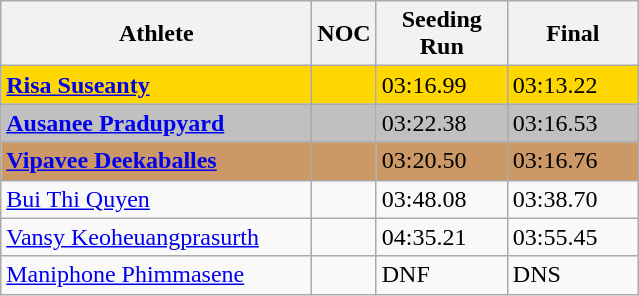<table class="wikitable" style="text-align:left">
<tr>
<th width=200>Athlete</th>
<th width=10>NOC</th>
<th width=80>Seeding Run</th>
<th width=80>Final</th>
</tr>
<tr bgcolor=gold>
<td><strong><a href='#'>Risa Suseanty</a></strong></td>
<td></td>
<td>03:16.99</td>
<td>03:13.22</td>
</tr>
<tr bgcolor=silver>
<td><strong><a href='#'>Ausanee Pradupyard</a></strong></td>
<td></td>
<td>03:22.38</td>
<td>03:16.53</td>
</tr>
<tr bgcolor=CC9966>
<td><strong><a href='#'>Vipavee Deekaballes</a></strong></td>
<td></td>
<td>03:20.50</td>
<td>03:16.76</td>
</tr>
<tr>
<td><a href='#'>Bui Thi Quyen</a></td>
<td></td>
<td>03:48.08</td>
<td>03:38.70</td>
</tr>
<tr>
<td><a href='#'>Vansy Keoheuangprasurth</a></td>
<td></td>
<td>04:35.21</td>
<td>03:55.45</td>
</tr>
<tr>
<td><a href='#'>Maniphone Phimmasene</a></td>
<td></td>
<td>DNF</td>
<td>DNS</td>
</tr>
</table>
